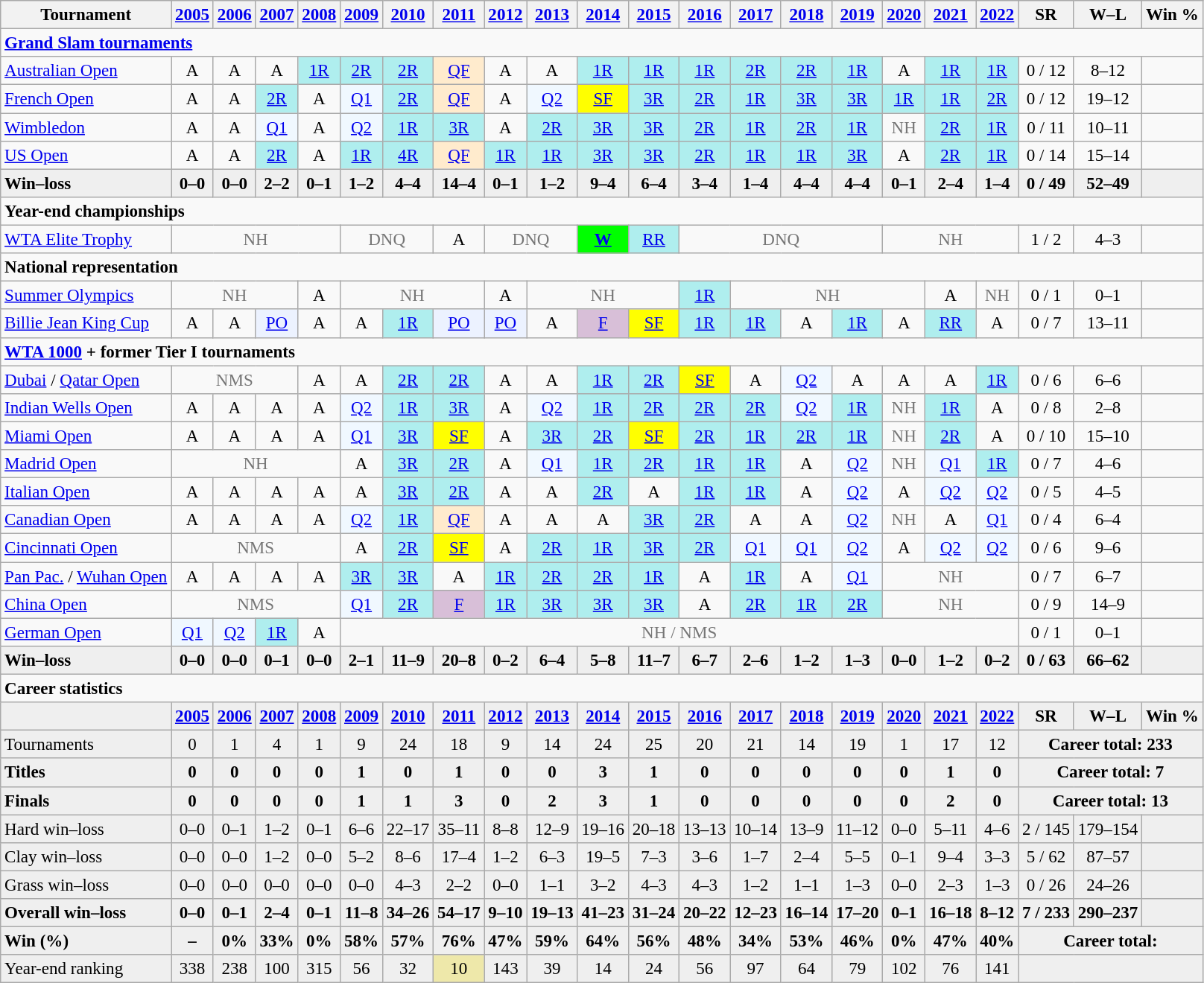<table class="wikitable nowrap" style=text-align:center;font-size:96%>
<tr>
<th>Tournament</th>
<th><a href='#'>2005</a></th>
<th><a href='#'>2006</a></th>
<th><a href='#'>2007</a></th>
<th><a href='#'>2008</a></th>
<th><a href='#'>2009</a></th>
<th><a href='#'>2010</a></th>
<th><a href='#'>2011</a></th>
<th><a href='#'>2012</a></th>
<th><a href='#'>2013</a></th>
<th><a href='#'>2014</a></th>
<th><a href='#'>2015</a></th>
<th><a href='#'>2016</a></th>
<th><a href='#'>2017</a></th>
<th><a href='#'>2018</a></th>
<th><a href='#'>2019</a></th>
<th><a href='#'>2020</a></th>
<th><a href='#'>2021</a></th>
<th><a href='#'>2022</a></th>
<th>SR</th>
<th>W–L</th>
<th>Win %</th>
</tr>
<tr>
<td colspan="22" align="left"><strong><a href='#'>Grand Slam tournaments</a></strong></td>
</tr>
<tr>
<td align=left><a href='#'>Australian Open</a></td>
<td>A</td>
<td>A</td>
<td>A</td>
<td bgcolor=afeeee><a href='#'>1R</a></td>
<td bgcolor=afeeee><a href='#'>2R</a></td>
<td bgcolor=afeeee><a href='#'>2R</a></td>
<td bgcolor=ffebcd><a href='#'>QF</a></td>
<td>A</td>
<td>A</td>
<td bgcolor=afeeee><a href='#'>1R</a></td>
<td bgcolor=afeeee><a href='#'>1R</a></td>
<td bgcolor=afeeee><a href='#'>1R</a></td>
<td bgcolor=afeeee><a href='#'>2R</a></td>
<td bgcolor=afeeee><a href='#'>2R</a></td>
<td bgcolor=afeeee><a href='#'>1R</a></td>
<td>A</td>
<td bgcolor=afeeee><a href='#'>1R</a></td>
<td bgcolor=afeeee><a href='#'>1R</a></td>
<td>0 / 12</td>
<td>8–12</td>
<td></td>
</tr>
<tr>
<td align=left><a href='#'>French Open</a></td>
<td>A</td>
<td>A</td>
<td bgcolor=afeeee><a href='#'>2R</a></td>
<td>A</td>
<td bgcolor=f0f8ff><a href='#'>Q1</a></td>
<td bgcolor=afeeee><a href='#'>2R</a></td>
<td bgcolor=ffebcd><a href='#'>QF</a></td>
<td>A</td>
<td bgcolor=f0f8ff><a href='#'>Q2</a></td>
<td bgcolor=yellow><a href='#'>SF</a></td>
<td bgcolor=afeeee><a href='#'>3R</a></td>
<td bgcolor=afeeee><a href='#'>2R</a></td>
<td bgcolor=afeeee><a href='#'>1R</a></td>
<td bgcolor=afeeee><a href='#'>3R</a></td>
<td bgcolor=afeeee><a href='#'>3R</a></td>
<td bgcolor=afeeee><a href='#'>1R</a></td>
<td bgcolor=afeeee><a href='#'>1R</a></td>
<td bgcolor=afeeee><a href='#'>2R</a></td>
<td>0 / 12</td>
<td>19–12</td>
<td></td>
</tr>
<tr>
<td align=left><a href='#'>Wimbledon</a></td>
<td>A</td>
<td>A</td>
<td bgcolor=f0f8ff><a href='#'>Q1</a></td>
<td>A</td>
<td bgcolor=f0f8ff><a href='#'>Q2</a></td>
<td bgcolor=afeeee><a href='#'>1R</a></td>
<td bgcolor=afeeee><a href='#'>3R</a></td>
<td>A</td>
<td bgcolor=afeeee><a href='#'>2R</a></td>
<td bgcolor=afeeee><a href='#'>3R</a></td>
<td bgcolor=afeeee><a href='#'>3R</a></td>
<td bgcolor=afeeee><a href='#'>2R</a></td>
<td bgcolor=afeeee><a href='#'>1R</a></td>
<td bgcolor=afeeee><a href='#'>2R</a></td>
<td bgcolor=afeeee><a href='#'>1R</a></td>
<td style=color:#767676>NH</td>
<td bgcolor=afeeee><a href='#'>2R</a></td>
<td bgcolor=afeeee><a href='#'>1R</a></td>
<td>0 / 11</td>
<td>10–11</td>
<td></td>
</tr>
<tr>
<td align=left><a href='#'>US Open</a></td>
<td>A</td>
<td>A</td>
<td bgcolor=afeeee><a href='#'>2R</a></td>
<td>A</td>
<td bgcolor=afeeee><a href='#'>1R</a></td>
<td bgcolor=afeeee><a href='#'>4R</a></td>
<td bgcolor=ffebcd><a href='#'>QF</a></td>
<td bgcolor=afeeee><a href='#'>1R</a></td>
<td bgcolor=afeeee><a href='#'>1R</a></td>
<td bgcolor=afeeee><a href='#'>3R</a></td>
<td bgcolor=afeeee><a href='#'>3R</a></td>
<td bgcolor=afeeee><a href='#'>2R</a></td>
<td bgcolor=afeeee><a href='#'>1R</a></td>
<td bgcolor=afeeee><a href='#'>1R</a></td>
<td bgcolor=afeeee><a href='#'>3R</a></td>
<td>A</td>
<td bgcolor=afeeee><a href='#'>2R</a></td>
<td bgcolor=afeeee><a href='#'>1R</a></td>
<td>0 / 14</td>
<td>15–14</td>
<td></td>
</tr>
<tr style=font-weight:bold;background:#efefef>
<td style=text-align:left>Win–loss</td>
<td>0–0</td>
<td>0–0</td>
<td>2–2</td>
<td>0–1</td>
<td>1–2</td>
<td>4–4</td>
<td>14–4</td>
<td>0–1</td>
<td>1–2</td>
<td>9–4</td>
<td>6–4</td>
<td>3–4</td>
<td>1–4</td>
<td>4–4</td>
<td>4–4</td>
<td>0–1</td>
<td>2–4</td>
<td>1–4</td>
<td>0 / 49</td>
<td>52–49</td>
<td></td>
</tr>
<tr>
<td colspan="22" align="left"><strong>Year-end championships</strong></td>
</tr>
<tr>
<td align=left><a href='#'>WTA Elite Trophy</a></td>
<td colspan=4 style=color:#767676>NH</td>
<td colspan=2 style=color:#767676>DNQ</td>
<td>A</td>
<td colspan=2 style=color:#767676>DNQ</td>
<td bgcolor=lime><a href='#'><strong>W</strong></a></td>
<td bgcolor=afeeee><a href='#'>RR</a></td>
<td colspan=4 style=color:#767676>DNQ</td>
<td colspan=3 style=color:#767676>NH</td>
<td>1 / 2</td>
<td>4–3</td>
<td></td>
</tr>
<tr>
<td colspan="22" align="left"><strong>National representation</strong></td>
</tr>
<tr>
<td align=left><a href='#'>Summer Olympics</a></td>
<td colspan=3 style=color:#767676>NH</td>
<td>A</td>
<td colspan=3 style=color:#767676>NH</td>
<td>A</td>
<td colspan=3 style=color:#767676>NH</td>
<td bgcolor=afeeee><a href='#'>1R</a></td>
<td colspan=4 style=color:#767676>NH</td>
<td>A</td>
<td style=color:#767676>NH</td>
<td>0 / 1</td>
<td>0–1</td>
<td></td>
</tr>
<tr>
<td align=left><a href='#'>Billie Jean King Cup</a></td>
<td>A</td>
<td>A</td>
<td bgcolor=ecf2ff><a href='#'>PO</a></td>
<td>A</td>
<td>A</td>
<td bgcolor=afeeee><a href='#'>1R</a></td>
<td bgcolor=ecf2ff><a href='#'>PO</a></td>
<td bgcolor=ecf2ff><a href='#'>PO</a></td>
<td>A</td>
<td bgcolor=thistle><a href='#'>F</a></td>
<td bgcolor=yellow><a href='#'>SF</a></td>
<td bgcolor=afeeee><a href='#'>1R</a></td>
<td bgcolor=afeeee><a href='#'>1R</a></td>
<td>A</td>
<td bgcolor=afeeee><a href='#'>1R</a></td>
<td>A</td>
<td bgcolor=afeeee><a href='#'>RR</a></td>
<td>A</td>
<td>0 / 7</td>
<td>13–11</td>
<td></td>
</tr>
<tr>
<td colspan="22" align="left"><strong><a href='#'>WTA 1000</a> + former Tier I tournaments </strong></td>
</tr>
<tr>
<td align=left><a href='#'>Dubai</a> / <a href='#'>Qatar Open</a></td>
<td style=color:#767676 colspan=3>NMS</td>
<td>A</td>
<td>A</td>
<td bgcolor=afeeee><a href='#'>2R</a></td>
<td bgcolor=afeeee><a href='#'>2R</a></td>
<td>A</td>
<td>A</td>
<td bgcolor=afeeee><a href='#'>1R</a></td>
<td bgcolor=afeeee><a href='#'>2R</a></td>
<td bgcolor=yellow><a href='#'>SF</a></td>
<td>A</td>
<td bgcolor=f0f8ff><a href='#'>Q2</a></td>
<td>A</td>
<td>A</td>
<td>A</td>
<td bgcolor=afeeee><a href='#'>1R</a></td>
<td>0 / 6</td>
<td>6–6</td>
<td></td>
</tr>
<tr>
<td align=left><a href='#'>Indian Wells Open</a></td>
<td>A</td>
<td>A</td>
<td>A</td>
<td>A</td>
<td bgcolor=f0f8ff><a href='#'>Q2</a></td>
<td bgcolor=afeeee><a href='#'>1R</a></td>
<td bgcolor=afeeee><a href='#'>3R</a></td>
<td>A</td>
<td bgcolor=f0f8ff><a href='#'>Q2</a></td>
<td bgcolor=afeeee><a href='#'>1R</a></td>
<td bgcolor=afeeee><a href='#'>2R</a></td>
<td bgcolor=afeeee><a href='#'>2R</a></td>
<td bgcolor=afeeee><a href='#'>2R</a></td>
<td bgcolor=f0f8ff><a href='#'>Q2</a></td>
<td bgcolor=afeeee><a href='#'>1R</a></td>
<td style=color:#767676>NH</td>
<td bgcolor=afeeee><a href='#'>1R</a></td>
<td>A</td>
<td>0 / 8</td>
<td>2–8</td>
<td></td>
</tr>
<tr>
<td align=left><a href='#'>Miami Open</a></td>
<td>A</td>
<td>A</td>
<td>A</td>
<td>A</td>
<td bgcolor=f0f8ff><a href='#'>Q1</a></td>
<td bgcolor=afeeee><a href='#'>3R</a></td>
<td bgcolor=yellow><a href='#'>SF</a></td>
<td>A</td>
<td bgcolor=afeeee><a href='#'>3R</a></td>
<td bgcolor=afeeee><a href='#'>2R</a></td>
<td bgcolor=yellow><a href='#'>SF</a></td>
<td bgcolor=afeeee><a href='#'>2R</a></td>
<td bgcolor=afeeee><a href='#'>1R</a></td>
<td bgcolor=afeeee><a href='#'>2R</a></td>
<td bgcolor=afeeee><a href='#'>1R</a></td>
<td style=color:#767676>NH</td>
<td bgcolor=afeeee><a href='#'>2R</a></td>
<td>A</td>
<td>0 / 10</td>
<td>15–10</td>
<td></td>
</tr>
<tr>
<td align=left><a href='#'>Madrid Open</a></td>
<td style=color:#767676 colspan=4>NH</td>
<td>A</td>
<td bgcolor=afeeee><a href='#'>3R</a></td>
<td bgcolor=afeeee><a href='#'>2R</a></td>
<td>A</td>
<td bgcolor=f0f8ff><a href='#'>Q1</a></td>
<td bgcolor=afeeee><a href='#'>1R</a></td>
<td bgcolor=afeeee><a href='#'>2R</a></td>
<td bgcolor=afeeee><a href='#'>1R</a></td>
<td bgcolor=afeeee><a href='#'>1R</a></td>
<td>A</td>
<td bgcolor=f0f8ff><a href='#'>Q2</a></td>
<td style=color:#767676>NH</td>
<td bgcolor=f0f8ff><a href='#'>Q1</a></td>
<td bgcolor=afeeee><a href='#'>1R</a></td>
<td>0 / 7</td>
<td>4–6</td>
<td></td>
</tr>
<tr>
<td align=left><a href='#'>Italian Open</a></td>
<td>A</td>
<td>A</td>
<td>A</td>
<td>A</td>
<td>A</td>
<td bgcolor=afeeee><a href='#'>3R</a></td>
<td bgcolor=afeeee><a href='#'>2R</a></td>
<td>A</td>
<td>A</td>
<td bgcolor=afeeee><a href='#'>2R</a></td>
<td>A</td>
<td bgcolor=afeeee><a href='#'>1R</a></td>
<td bgcolor=afeeee><a href='#'>1R</a></td>
<td>A</td>
<td bgcolor=f0f8ff><a href='#'>Q2</a></td>
<td>A</td>
<td bgcolor=f0f8ff><a href='#'>Q2</a></td>
<td bgcolor=f0f8ff><a href='#'>Q2</a></td>
<td>0 / 5</td>
<td>4–5</td>
<td></td>
</tr>
<tr>
<td align=left><a href='#'>Canadian Open</a></td>
<td>A</td>
<td>A</td>
<td>A</td>
<td>A</td>
<td bgcolor=f0f8ff><a href='#'>Q2</a></td>
<td bgcolor=afeeee><a href='#'>1R</a></td>
<td bgcolor=ffebcd><a href='#'>QF</a></td>
<td>A</td>
<td>A</td>
<td>A</td>
<td bgcolor=afeeee><a href='#'>3R</a></td>
<td bgcolor=afeeee><a href='#'>2R</a></td>
<td>A</td>
<td>A</td>
<td bgcolor=f0f8ff><a href='#'>Q2</a></td>
<td style=color:#767676>NH</td>
<td>A</td>
<td bgcolor=f0f8ff><a href='#'>Q1</a></td>
<td>0 / 4</td>
<td>6–4</td>
<td></td>
</tr>
<tr>
<td align=left><a href='#'>Cincinnati Open</a></td>
<td style=color:#767676 colspan=4>NMS</td>
<td>A</td>
<td bgcolor=afeeee><a href='#'>2R</a></td>
<td bgcolor=yellow><a href='#'>SF</a></td>
<td>A</td>
<td bgcolor=afeeee><a href='#'>2R</a></td>
<td bgcolor=afeeee><a href='#'>1R</a></td>
<td bgcolor=afeeee><a href='#'>3R</a></td>
<td bgcolor=afeeee><a href='#'>2R</a></td>
<td bgcolor=f0f8ff><a href='#'>Q1</a></td>
<td bgcolor=f0f8ff><a href='#'>Q1</a></td>
<td bgcolor=f0f8ff><a href='#'>Q2</a></td>
<td>A</td>
<td bgcolor=f0f8ff><a href='#'>Q2</a></td>
<td bgcolor=f0f8ff><a href='#'>Q2</a></td>
<td>0 / 6</td>
<td>9–6</td>
<td></td>
</tr>
<tr>
<td align=left><a href='#'>Pan Pac.</a> / <a href='#'>Wuhan Open</a></td>
<td>A</td>
<td>A</td>
<td>A</td>
<td>A</td>
<td bgcolor=afeeee><a href='#'>3R</a></td>
<td bgcolor=afeeee><a href='#'>3R</a></td>
<td>A</td>
<td bgcolor=afeeee><a href='#'>1R</a></td>
<td bgcolor=afeeee><a href='#'>2R</a></td>
<td bgcolor=afeeee><a href='#'>2R</a></td>
<td bgcolor=afeeee><a href='#'>1R</a></td>
<td>A</td>
<td bgcolor=afeeee><a href='#'>1R</a></td>
<td>A</td>
<td bgcolor=f0f8ff><a href='#'>Q1</a></td>
<td colspan=3 style=color:#767676>NH</td>
<td>0 / 7</td>
<td>6–7</td>
<td></td>
</tr>
<tr>
<td align=left><a href='#'>China Open</a></td>
<td style=color:#767676 colspan=4>NMS</td>
<td bgcolor=f0f8ff><a href='#'>Q1</a></td>
<td bgcolor=afeeee><a href='#'>2R</a></td>
<td bgcolor=thistle><a href='#'>F</a></td>
<td bgcolor=afeeee><a href='#'>1R</a></td>
<td bgcolor=afeeee><a href='#'>3R</a></td>
<td bgcolor=afeeee><a href='#'>3R</a></td>
<td bgcolor=afeeee><a href='#'>3R</a></td>
<td>A</td>
<td bgcolor=afeeee><a href='#'>2R</a></td>
<td bgcolor=afeeee><a href='#'>1R</a></td>
<td bgcolor=afeeee><a href='#'>2R</a></td>
<td colspan=3 style=color:#767676>NH</td>
<td>0 / 9</td>
<td>14–9</td>
<td></td>
</tr>
<tr>
<td align=left><a href='#'>German Open</a></td>
<td bgcolor=f0f8ff><a href='#'>Q1</a></td>
<td bgcolor=f0f8ff><a href='#'>Q2</a></td>
<td bgcolor=afeeee><a href='#'>1R</a></td>
<td>A</td>
<td colspan=14 style=color:#767676>NH / NMS</td>
<td>0 / 1</td>
<td>0–1</td>
<td></td>
</tr>
<tr style=font-weight:bold;background:#efefef>
<td style=text-align:left>Win–loss</td>
<td>0–0</td>
<td>0–0</td>
<td>0–1</td>
<td>0–0</td>
<td>2–1</td>
<td>11–9</td>
<td>20–8</td>
<td>0–2</td>
<td>6–4</td>
<td>5–8</td>
<td>11–7</td>
<td>6–7</td>
<td>2–6</td>
<td>1–2</td>
<td>1–3</td>
<td>0–0</td>
<td>1–2</td>
<td>0–2</td>
<td>0 / 63</td>
<td>66–62</td>
<td></td>
</tr>
<tr>
<td colspan="22" align="left"><strong>Career statistics</strong></td>
</tr>
<tr style=font-weight:bold;background:#efefef>
<td></td>
<td><a href='#'>2005</a></td>
<td><a href='#'>2006</a></td>
<td><a href='#'>2007</a></td>
<td><a href='#'>2008</a></td>
<td><a href='#'>2009</a></td>
<td><a href='#'>2010</a></td>
<td><a href='#'>2011</a></td>
<td><a href='#'>2012</a></td>
<td><a href='#'>2013</a></td>
<td><a href='#'>2014</a></td>
<td><a href='#'>2015</a></td>
<td><a href='#'>2016</a></td>
<td><a href='#'>2017</a></td>
<td><a href='#'>2018</a></td>
<td><a href='#'>2019</a></td>
<td><a href='#'>2020</a></td>
<td><a href='#'>2021</a></td>
<td><a href='#'>2022</a></td>
<td>SR</td>
<td>W–L</td>
<td>Win %</td>
</tr>
<tr style=background:#efefef>
<td align=left>Tournaments</td>
<td>0</td>
<td>1</td>
<td>4</td>
<td>1</td>
<td>9</td>
<td>24</td>
<td>18</td>
<td>9</td>
<td>14</td>
<td>24</td>
<td>25</td>
<td>20</td>
<td>21</td>
<td>14</td>
<td>19</td>
<td>1</td>
<td>17</td>
<td>12</td>
<td colspan=3><strong>Career total: 233</strong></td>
</tr>
<tr style=font-weight:bold;background:#efefef>
<td style=text-align:left>Titles</td>
<td>0</td>
<td>0</td>
<td>0</td>
<td>0</td>
<td>1</td>
<td>0</td>
<td>1</td>
<td>0</td>
<td>0</td>
<td>3</td>
<td>1</td>
<td>0</td>
<td>0</td>
<td>0</td>
<td>0</td>
<td>0</td>
<td>1</td>
<td>0</td>
<td colspan=3>Career total: 7</td>
</tr>
<tr style=font-weight:bold;background:#efefef>
<td style=text-align:left>Finals</td>
<td>0</td>
<td>0</td>
<td>0</td>
<td>0</td>
<td>1</td>
<td>1</td>
<td>3</td>
<td>0</td>
<td>2</td>
<td>3</td>
<td>1</td>
<td>0</td>
<td>0</td>
<td>0</td>
<td>0</td>
<td>0</td>
<td>2</td>
<td>0</td>
<td colspan=3>Career total: 13</td>
</tr>
<tr bgcolor=efefef>
<td align=left>Hard win–loss</td>
<td>0–0</td>
<td>0–1</td>
<td>1–2</td>
<td>0–1</td>
<td>6–6</td>
<td>22–17</td>
<td>35–11</td>
<td>8–8</td>
<td>12–9</td>
<td>19–16</td>
<td>20–18</td>
<td>13–13</td>
<td>10–14</td>
<td>13–9</td>
<td>11–12</td>
<td>0–0</td>
<td>5–11</td>
<td>4–6</td>
<td>2 / 145</td>
<td>179–154</td>
<td></td>
</tr>
<tr bgcolor=efefef>
<td align=left>Clay win–loss</td>
<td>0–0</td>
<td>0–0</td>
<td>1–2</td>
<td>0–0</td>
<td>5–2</td>
<td>8–6</td>
<td>17–4</td>
<td>1–2</td>
<td>6–3</td>
<td>19–5</td>
<td>7–3</td>
<td>3–6</td>
<td>1–7</td>
<td>2–4</td>
<td>5–5</td>
<td>0–1</td>
<td>9–4</td>
<td>3–3</td>
<td>5 / 62</td>
<td>87–57</td>
<td></td>
</tr>
<tr bgcolor=efefef>
<td align=left>Grass win–loss</td>
<td>0–0</td>
<td>0–0</td>
<td>0–0</td>
<td>0–0</td>
<td>0–0</td>
<td>4–3</td>
<td>2–2</td>
<td>0–0</td>
<td>1–1</td>
<td>3–2</td>
<td>4–3</td>
<td>4–3</td>
<td>1–2</td>
<td>1–1</td>
<td>1–3</td>
<td>0–0</td>
<td>2–3</td>
<td>1–3</td>
<td>0 / 26</td>
<td>24–26</td>
<td></td>
</tr>
<tr style=font-weight:bold;background:#efefef>
<td style=text-align:left>Overall win–loss</td>
<td>0–0</td>
<td>0–1</td>
<td>2–4</td>
<td>0–1</td>
<td>11–8</td>
<td>34–26</td>
<td>54–17</td>
<td>9–10</td>
<td>19–13</td>
<td>41–23</td>
<td>31–24</td>
<td>20–22</td>
<td>12–23</td>
<td>16–14</td>
<td>17–20</td>
<td>0–1</td>
<td>16–18</td>
<td>8–12</td>
<td>7 / 233</td>
<td>290–237</td>
<td></td>
</tr>
<tr style=background:#efefef;font-weight:bold>
<td style=text-align:left>Win (%)</td>
<td>–</td>
<td>0%</td>
<td>33%</td>
<td>0%</td>
<td>58%</td>
<td>57%</td>
<td>76%</td>
<td>47%</td>
<td>59%</td>
<td>64%</td>
<td>56%</td>
<td>48%</td>
<td>34%</td>
<td>53%</td>
<td>46%</td>
<td>0%</td>
<td>47%</td>
<td>40%</td>
<td colspan=3>Career total: </td>
</tr>
<tr bgcolor=efefef>
<td align=left>Year-end ranking</td>
<td>338</td>
<td>238</td>
<td>100</td>
<td>315</td>
<td>56</td>
<td>32</td>
<td bgcolor=eee8AA>10</td>
<td>143</td>
<td>39</td>
<td>14</td>
<td>24</td>
<td>56</td>
<td>97</td>
<td>64</td>
<td>79</td>
<td>102</td>
<td>76</td>
<td>141</td>
<td colspan=3></td>
</tr>
</table>
